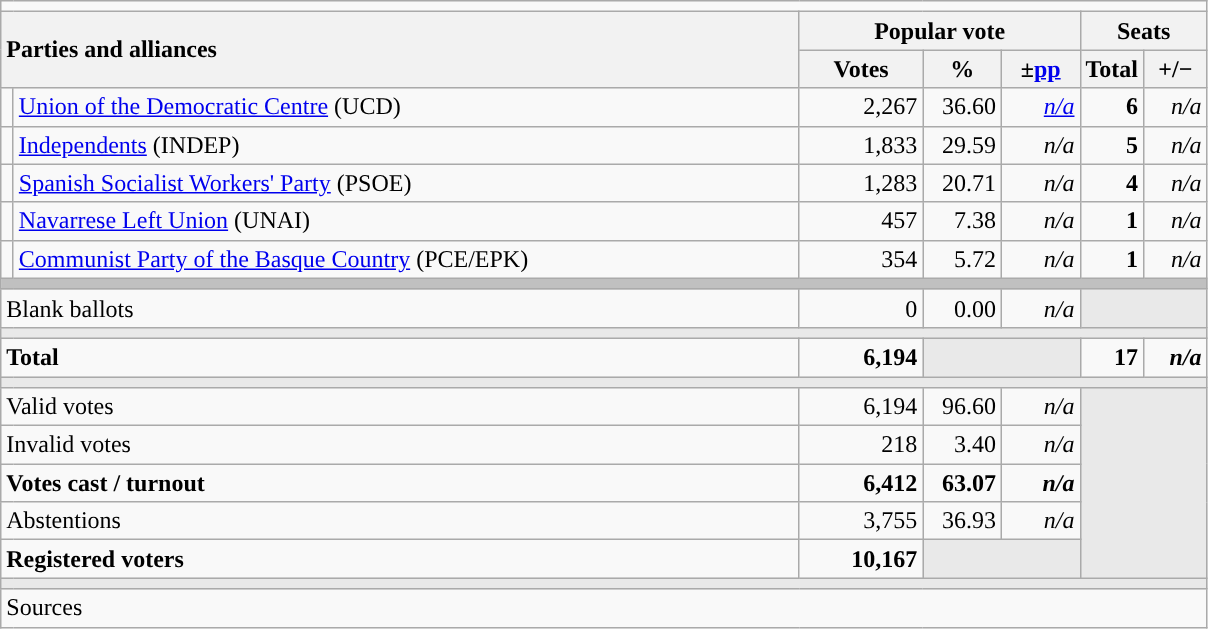<table class="wikitable" style="text-align:right;">
<tr>
<td colspan="7"></td>
</tr>
<tr>
<th style="text-align:left;" rowspan="2" colspan="2" width="525">Parties and alliances</th>
<th colspan="3">Popular vote</th>
<th colspan="2">Seats</th>
</tr>
<tr>
<th width="75">Votes</th>
<th width="45">%</th>
<th width="45">±<a href='#'>pp</a></th>
<th width="35">Total</th>
<th width="35">+/−</th>
</tr>
<tr>
<td width="1" style="color:inherit;background:"></td>
<td align="left"><a href='#'>Union of the Democratic Centre</a> (UCD)</td>
<td>2,267</td>
<td>36.60</td>
<td><em><a href='#'>n/a</a></em></td>
<td><strong>6</strong></td>
<td><em>n/a</em></td>
</tr>
<tr>
<td style="color:inherit;background:"></td>
<td align="left"><a href='#'>Independents</a> (INDEP)</td>
<td>1,833</td>
<td>29.59</td>
<td><em>n/a</em></td>
<td><strong>5</strong></td>
<td><em>n/a</em></td>
</tr>
<tr>
<td style="color:inherit;background:"></td>
<td align="left"><a href='#'>Spanish Socialist Workers' Party</a> (PSOE)</td>
<td>1,283</td>
<td>20.71</td>
<td><em>n/a</em></td>
<td><strong>4</strong></td>
<td><em>n/a</em></td>
</tr>
<tr>
<td style="color:inherit;background:"></td>
<td align="left"><a href='#'>Navarrese Left Union</a> (UNAI)</td>
<td>457</td>
<td>7.38</td>
<td><em>n/a</em></td>
<td><strong>1</strong></td>
<td><em>n/a</em></td>
</tr>
<tr>
<td style="color:inherit;background:"></td>
<td align="left"><a href='#'>Communist Party of the Basque Country</a> (PCE/EPK)</td>
<td>354</td>
<td>5.72</td>
<td><em>n/a</em></td>
<td><strong>1</strong></td>
<td><em>n/a</em></td>
</tr>
<tr>
<td colspan="7" bgcolor="#C0C0C0"></td>
</tr>
<tr>
<td align="left" colspan="2">Blank ballots</td>
<td>0</td>
<td>0.00</td>
<td><em>n/a</em></td>
<td bgcolor="#E9E9E9" colspan="2"></td>
</tr>
<tr>
<td colspan="7" bgcolor="#E9E9E9"></td>
</tr>
<tr style="font-weight:bold;">
<td align="left" colspan="2">Total</td>
<td>6,194</td>
<td bgcolor="#E9E9E9" colspan="2"></td>
<td>17</td>
<td><em>n/a</em></td>
</tr>
<tr>
<td colspan="7" bgcolor="#E9E9E9"></td>
</tr>
<tr>
<td align="left" colspan="2">Valid votes</td>
<td>6,194</td>
<td>96.60</td>
<td><em>n/a</em></td>
<td bgcolor="#E9E9E9" colspan="2" rowspan="5"></td>
</tr>
<tr>
<td align="left" colspan="2">Invalid votes</td>
<td>218</td>
<td>3.40</td>
<td><em>n/a</em></td>
</tr>
<tr style="font-weight:bold;">
<td align="left" colspan="2">Votes cast / turnout</td>
<td>6,412</td>
<td>63.07</td>
<td><em>n/a</em></td>
</tr>
<tr>
<td align="left" colspan="2">Abstentions</td>
<td>3,755</td>
<td>36.93</td>
<td><em>n/a</em></td>
</tr>
<tr style="font-weight:bold;">
<td align="left" colspan="2">Registered voters</td>
<td>10,167</td>
<td bgcolor="#E9E9E9" colspan="2"></td>
</tr>
<tr>
<td colspan="7" bgcolor="#E9E9E9"></td>
</tr>
<tr>
<td align="left" colspan="7">Sources</td>
</tr>
</table>
